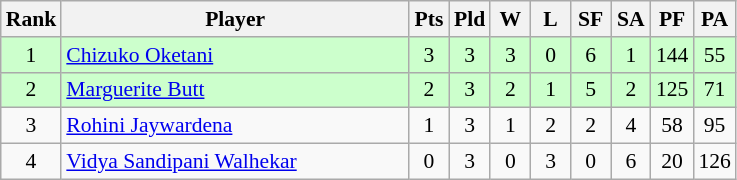<table class=wikitable style="text-align:center; font-size:90%">
<tr>
<th width="20">Rank</th>
<th width="225">Player</th>
<th width="20">Pts</th>
<th width="20">Pld</th>
<th width="20">W</th>
<th width="20">L</th>
<th width="20">SF</th>
<th width="20">SA</th>
<th width="20">PF</th>
<th width="20">PA</th>
</tr>
<tr bgcolor="#ccffcc">
<td>1</td>
<td style="text-align:left"> <a href='#'>Chizuko Oketani</a></td>
<td>3</td>
<td>3</td>
<td>3</td>
<td>0</td>
<td>6</td>
<td>1</td>
<td>144</td>
<td>55</td>
</tr>
<tr bgcolor="#ccffcc">
<td>2</td>
<td style="text-align:left"> <a href='#'>Marguerite Butt</a></td>
<td>2</td>
<td>3</td>
<td>2</td>
<td>1</td>
<td>5</td>
<td>2</td>
<td>125</td>
<td>71</td>
</tr>
<tr>
<td>3</td>
<td style="text-align:left"> <a href='#'>Rohini Jaywardena</a></td>
<td>1</td>
<td>3</td>
<td>1</td>
<td>2</td>
<td>2</td>
<td>4</td>
<td>58</td>
<td>95</td>
</tr>
<tr>
<td>4</td>
<td style="text-align:left"> <a href='#'>Vidya Sandipani Walhekar</a></td>
<td>0</td>
<td>3</td>
<td>0</td>
<td>3</td>
<td>0</td>
<td>6</td>
<td>20</td>
<td>126</td>
</tr>
</table>
